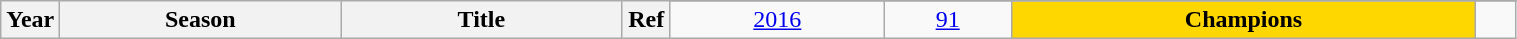<table class="wikitable sortable" style="text-align:center" width="80%">
<tr>
<th style="width:25px;" rowspan="2">Year</th>
<th style="width:180px;" rowspan="2">Season</th>
<th style="width:180px;" rowspan="2">Title</th>
<th style="width:25px;" rowspan="2">Ref</th>
</tr>
<tr>
<td><a href='#'>2016</a></td>
<td><a href='#'>91</a></td>
<td style="background:gold;"><strong>Champions</strong></td>
<td></td>
</tr>
</table>
